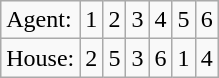<table class="wikitable">
<tr>
<td>Agent:</td>
<td>1</td>
<td>2</td>
<td>3</td>
<td>4</td>
<td>5</td>
<td>6</td>
</tr>
<tr>
<td>House:</td>
<td>2</td>
<td>5</td>
<td>3</td>
<td>6</td>
<td>1</td>
<td>4</td>
</tr>
</table>
